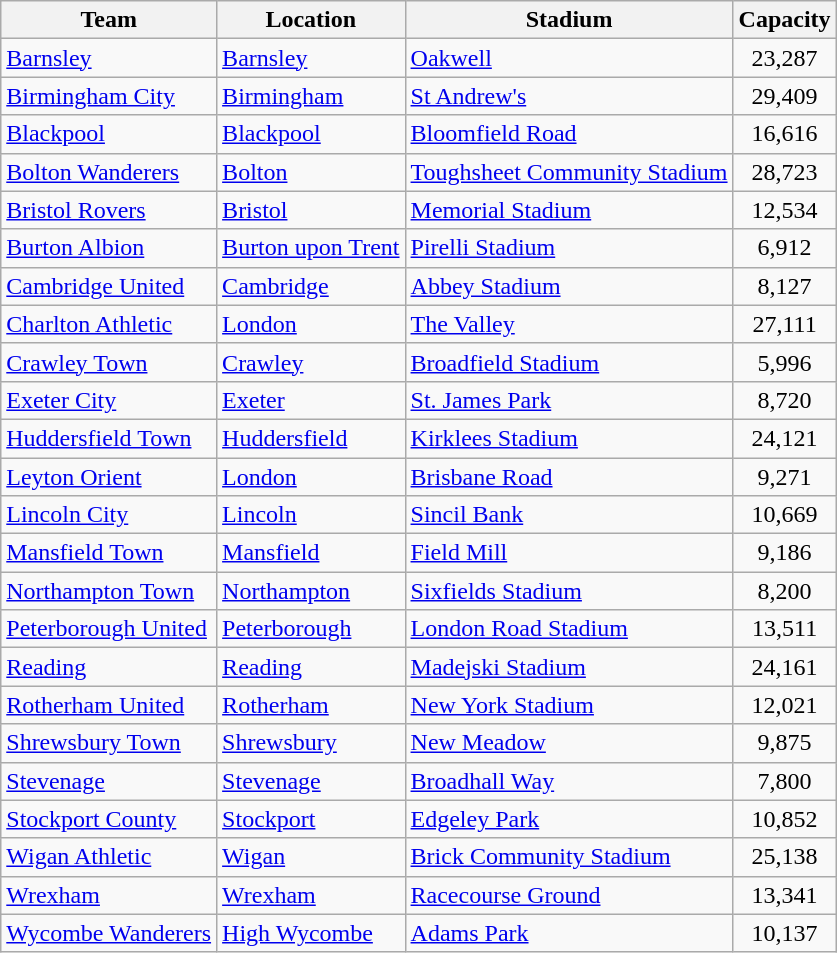<table class="wikitable sortable">
<tr>
<th>Team</th>
<th>Location</th>
<th>Stadium</th>
<th>Capacity</th>
</tr>
<tr>
<td><a href='#'>Barnsley</a></td>
<td><a href='#'>Barnsley</a></td>
<td><a href='#'>Oakwell</a></td>
<td align="center">23,287</td>
</tr>
<tr>
<td><a href='#'>Birmingham City</a></td>
<td><a href='#'>Birmingham</a></td>
<td><a href='#'>St Andrew's</a></td>
<td align="center">29,409</td>
</tr>
<tr>
<td><a href='#'>Blackpool</a></td>
<td><a href='#'>Blackpool</a></td>
<td><a href='#'>Bloomfield Road</a></td>
<td align="center">16,616</td>
</tr>
<tr>
<td><a href='#'>Bolton Wanderers</a></td>
<td><a href='#'>Bolton</a></td>
<td><a href='#'>Toughsheet Community Stadium</a></td>
<td align="center">28,723</td>
</tr>
<tr>
<td><a href='#'>Bristol Rovers</a></td>
<td><a href='#'>Bristol</a></td>
<td><a href='#'>Memorial Stadium</a></td>
<td align="center">12,534</td>
</tr>
<tr>
<td><a href='#'>Burton Albion</a></td>
<td><a href='#'>Burton upon Trent</a></td>
<td><a href='#'>Pirelli Stadium</a></td>
<td align="center">6,912</td>
</tr>
<tr>
<td><a href='#'>Cambridge United</a></td>
<td><a href='#'>Cambridge</a></td>
<td><a href='#'>Abbey Stadium</a></td>
<td align="center">8,127</td>
</tr>
<tr>
<td><a href='#'>Charlton Athletic</a></td>
<td><a href='#'>London</a> </td>
<td><a href='#'>The Valley</a></td>
<td align="center">27,111</td>
</tr>
<tr>
<td><a href='#'>Crawley Town</a></td>
<td><a href='#'>Crawley</a></td>
<td><a href='#'>Broadfield Stadium</a></td>
<td align="center">5,996</td>
</tr>
<tr>
<td><a href='#'>Exeter City</a></td>
<td><a href='#'>Exeter</a></td>
<td><a href='#'>St. James Park</a></td>
<td align="center">8,720</td>
</tr>
<tr>
<td><a href='#'>Huddersfield Town</a></td>
<td><a href='#'>Huddersfield</a></td>
<td><a href='#'>Kirklees Stadium</a></td>
<td align="center">24,121</td>
</tr>
<tr>
<td><a href='#'>Leyton Orient</a></td>
<td><a href='#'>London</a> </td>
<td><a href='#'>Brisbane Road</a></td>
<td align="center">9,271</td>
</tr>
<tr>
<td><a href='#'>Lincoln City</a></td>
<td><a href='#'>Lincoln</a></td>
<td><a href='#'>Sincil Bank</a></td>
<td align="center">10,669</td>
</tr>
<tr>
<td><a href='#'>Mansfield Town</a></td>
<td><a href='#'>Mansfield</a></td>
<td><a href='#'>Field Mill</a></td>
<td align="center">9,186</td>
</tr>
<tr>
<td><a href='#'>Northampton Town</a></td>
<td><a href='#'>Northampton</a></td>
<td><a href='#'>Sixfields Stadium</a></td>
<td align="center">8,200</td>
</tr>
<tr>
<td><a href='#'>Peterborough United</a></td>
<td><a href='#'>Peterborough</a></td>
<td><a href='#'>London Road Stadium</a></td>
<td align="center">13,511</td>
</tr>
<tr>
<td><a href='#'>Reading</a></td>
<td><a href='#'>Reading</a></td>
<td><a href='#'>Madejski Stadium</a></td>
<td align="center">24,161</td>
</tr>
<tr>
<td><a href='#'>Rotherham United</a></td>
<td><a href='#'>Rotherham</a></td>
<td><a href='#'>New York Stadium</a></td>
<td align="center">12,021</td>
</tr>
<tr>
<td><a href='#'>Shrewsbury Town</a></td>
<td><a href='#'>Shrewsbury</a></td>
<td><a href='#'>New Meadow</a></td>
<td align="center">9,875</td>
</tr>
<tr>
<td><a href='#'>Stevenage</a></td>
<td><a href='#'>Stevenage</a></td>
<td><a href='#'>Broadhall Way</a></td>
<td align="center">7,800</td>
</tr>
<tr>
<td><a href='#'>Stockport County</a></td>
<td><a href='#'>Stockport</a></td>
<td><a href='#'>Edgeley Park</a></td>
<td align="center">10,852</td>
</tr>
<tr>
<td><a href='#'>Wigan Athletic</a></td>
<td><a href='#'>Wigan</a></td>
<td><a href='#'>Brick Community Stadium</a></td>
<td align="center">25,138</td>
</tr>
<tr>
<td><a href='#'>Wrexham</a></td>
<td><a href='#'>Wrexham</a></td>
<td><a href='#'>Racecourse Ground</a></td>
<td align="center">13,341</td>
</tr>
<tr>
<td><a href='#'>Wycombe Wanderers</a></td>
<td><a href='#'>High Wycombe</a></td>
<td><a href='#'>Adams Park</a></td>
<td align="center">10,137</td>
</tr>
</table>
